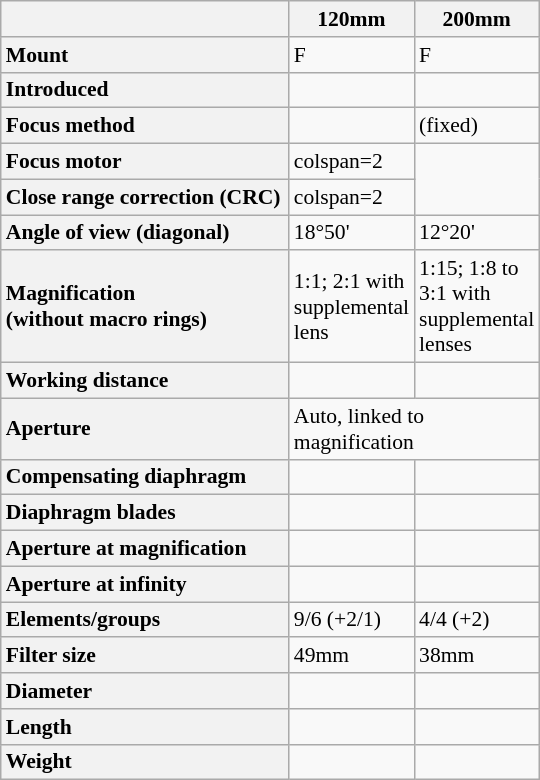<table class="wikitable floatright" style="font-size:90%;text-align:left;width:25em;">
<tr>
<th style="width: 15em"></th>
<th>120mm </th>
<th>200mm </th>
</tr>
<tr>
<th style="text-align: left">Mount</th>
<td>F</td>
<td>F</td>
</tr>
<tr>
<th style="text-align: left">Introduced</th>
<td></td>
<td></td>
</tr>
<tr>
<th style="text-align: left">Focus method</th>
<td></td>
<td> (fixed)</td>
</tr>
<tr>
<th style="text-align: left">Focus motor</th>
<td>colspan=2 </td>
</tr>
<tr>
<th style="text-align: left">Close range correction (CRC)</th>
<td>colspan=2 </td>
</tr>
<tr>
<th style="text-align: left">Angle of view (diagonal)</th>
<td>18°50'</td>
<td>12°20'</td>
</tr>
<tr>
<th style="text-align: left">Magnification<br>(without macro rings)</th>
<td>1:1; 2:1 with supplemental lens</td>
<td>1:15; 1:8 to 3:1 with supplemental lenses</td>
</tr>
<tr>
<th style="text-align: left">Working distance</th>
<td></td>
<td></td>
</tr>
<tr>
<th style="text-align: left">Aperture</th>
<td colspan="2">Auto, linked to magnification</td>
</tr>
<tr>
<th style="text-align: left">Compensating diaphragm</th>
<td></td>
<td></td>
</tr>
<tr>
<th style="text-align: left">Diaphragm blades</th>
<td></td>
<td></td>
</tr>
<tr>
<th style="text-align: left">Aperture at magnification</th>
<td></td>
<td></td>
</tr>
<tr>
<th style="text-align: left">Aperture at infinity</th>
<td></td>
<td></td>
</tr>
<tr>
<th style="text-align: left">Elements/groups</th>
<td>9/6 (+2/1)</td>
<td>4/4 (+2)</td>
</tr>
<tr>
<th style="text-align: left">Filter size</th>
<td>49mm</td>
<td>38mm</td>
</tr>
<tr>
<th style="text-align: left">Diameter</th>
<td></td>
<td></td>
</tr>
<tr>
<th style="text-align: left">Length</th>
<td></td>
<td></td>
</tr>
<tr>
<th style="text-align: left">Weight</th>
<td></td>
<td></td>
</tr>
</table>
